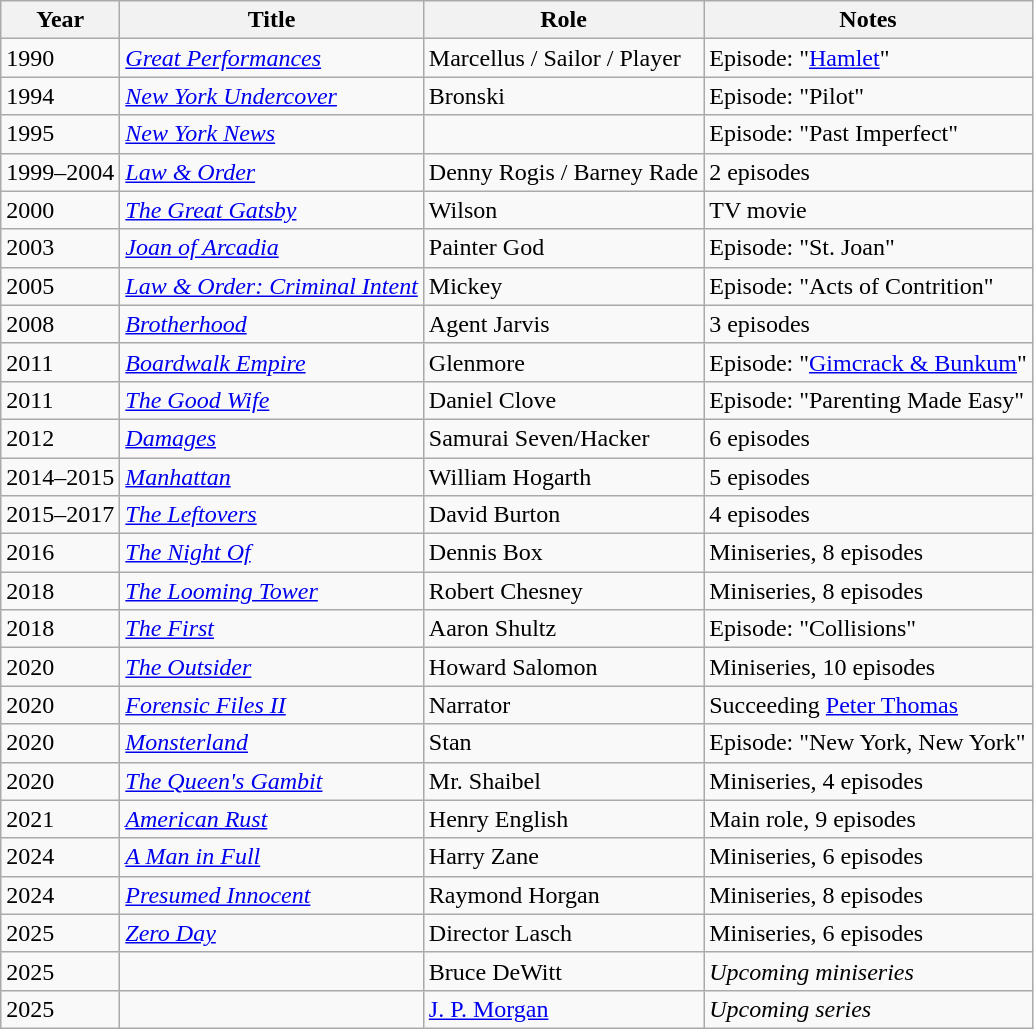<table class="wikitable sortable">
<tr>
<th>Year</th>
<th>Title</th>
<th>Role</th>
<th class="unsortable">Notes</th>
</tr>
<tr>
<td>1990</td>
<td><em><a href='#'>Great Performances</a></em></td>
<td>Marcellus / Sailor / Player</td>
<td>Episode: "<a href='#'>Hamlet</a>"</td>
</tr>
<tr>
<td>1994</td>
<td><em><a href='#'>New York Undercover</a></em></td>
<td>Bronski</td>
<td>Episode: "Pilot"</td>
</tr>
<tr>
<td>1995</td>
<td><em><a href='#'>New York News</a></em></td>
<td></td>
<td>Episode: "Past Imperfect"</td>
</tr>
<tr>
<td>1999–2004</td>
<td><em><a href='#'>Law & Order</a></em></td>
<td>Denny Rogis / Barney Rade</td>
<td>2 episodes</td>
</tr>
<tr>
<td>2000</td>
<td><em><a href='#'>The Great Gatsby</a></em></td>
<td>Wilson</td>
<td>TV movie</td>
</tr>
<tr>
<td>2003</td>
<td><em><a href='#'>Joan of Arcadia</a></em></td>
<td>Painter God</td>
<td>Episode: "St. Joan"</td>
</tr>
<tr>
<td>2005</td>
<td><em><a href='#'>Law & Order: Criminal Intent</a></em></td>
<td>Mickey</td>
<td>Episode: "Acts of Contrition"</td>
</tr>
<tr>
<td>2008</td>
<td><em><a href='#'>Brotherhood</a></em></td>
<td>Agent Jarvis</td>
<td>3 episodes</td>
</tr>
<tr>
<td>2011</td>
<td><em><a href='#'>Boardwalk Empire</a></em></td>
<td>Glenmore</td>
<td>Episode: "<a href='#'>Gimcrack & Bunkum</a>"</td>
</tr>
<tr>
<td>2011</td>
<td><em><a href='#'>The Good Wife</a></em></td>
<td>Daniel Clove</td>
<td>Episode: "Parenting Made Easy"</td>
</tr>
<tr>
<td>2012</td>
<td><em><a href='#'>Damages</a></em></td>
<td>Samurai Seven/Hacker</td>
<td>6 episodes</td>
</tr>
<tr>
<td>2014–2015</td>
<td><em><a href='#'>Manhattan</a></em></td>
<td>William Hogarth</td>
<td>5 episodes</td>
</tr>
<tr>
<td>2015–2017</td>
<td><em><a href='#'>The Leftovers</a></em></td>
<td>David Burton</td>
<td>4 episodes</td>
</tr>
<tr>
<td>2016</td>
<td><em><a href='#'>The Night Of</a></em></td>
<td>Dennis Box</td>
<td>Miniseries, 8 episodes</td>
</tr>
<tr>
<td>2018</td>
<td><em><a href='#'>The Looming Tower</a></em></td>
<td>Robert Chesney</td>
<td>Miniseries, 8 episodes</td>
</tr>
<tr>
<td>2018</td>
<td><em><a href='#'>The First</a></em></td>
<td>Aaron Shultz</td>
<td>Episode: "Collisions"</td>
</tr>
<tr>
<td>2020</td>
<td><em><a href='#'>The Outsider</a></em></td>
<td>Howard Salomon</td>
<td>Miniseries, 10 episodes</td>
</tr>
<tr>
<td>2020</td>
<td><em><a href='#'>Forensic Files II</a></em></td>
<td>Narrator</td>
<td>Succeeding <a href='#'>Peter Thomas</a></td>
</tr>
<tr>
<td>2020</td>
<td><em><a href='#'>Monsterland</a></em></td>
<td>Stan</td>
<td>Episode: "New York, New York"</td>
</tr>
<tr>
<td>2020</td>
<td><em><a href='#'>The Queen's Gambit</a></em></td>
<td>Mr. Shaibel</td>
<td>Miniseries, 4 episodes</td>
</tr>
<tr>
<td>2021</td>
<td><em><a href='#'>American Rust</a></em></td>
<td>Henry English</td>
<td>Main role, 9 episodes</td>
</tr>
<tr>
<td>2024</td>
<td><em><a href='#'>A Man in Full</a></em></td>
<td>Harry Zane</td>
<td>Miniseries, 6 episodes</td>
</tr>
<tr>
<td>2024</td>
<td><em><a href='#'>Presumed Innocent</a></em></td>
<td>Raymond Horgan</td>
<td>Miniseries, 8 episodes</td>
</tr>
<tr>
<td>2025</td>
<td><em><a href='#'>Zero Day</a></em></td>
<td>Director Lasch</td>
<td>Miniseries, 6 episodes</td>
</tr>
<tr>
<td>2025</td>
<td></td>
<td>Bruce DeWitt</td>
<td><em>Upcoming miniseries</em></td>
</tr>
<tr>
<td>2025</td>
<td></td>
<td><a href='#'>J. P. Morgan</a></td>
<td><em>Upcoming series</em></td>
</tr>
</table>
